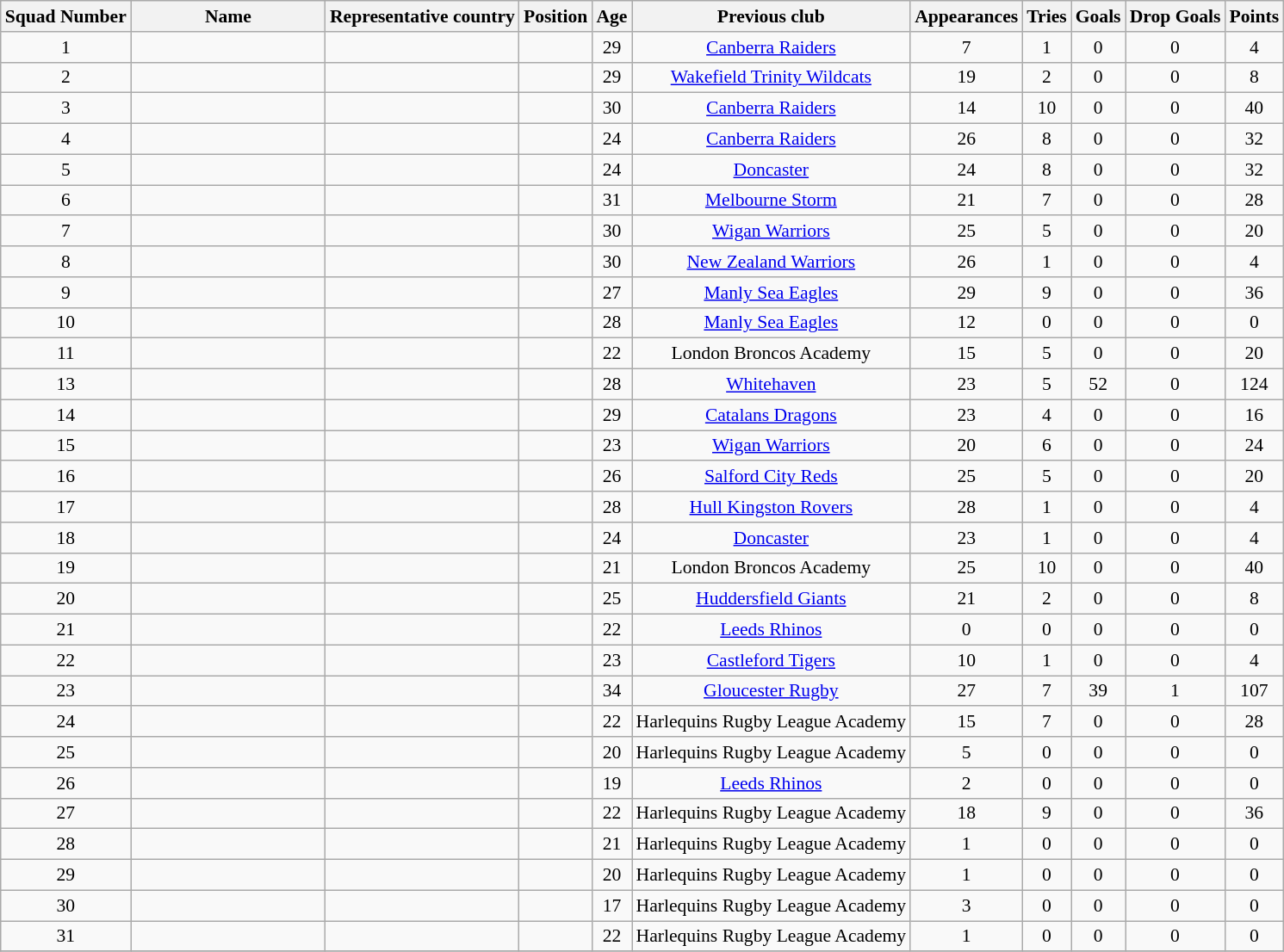<table class="wikitable sortable" style="text-align: center; font-size:90%">
<tr>
<th>Squad Number</th>
<th style="width:10em">Name</th>
<th>Representative country</th>
<th>Position</th>
<th>Age</th>
<th>Previous club</th>
<th>Appearances</th>
<th>Tries</th>
<th>Goals</th>
<th>Drop Goals</th>
<th>Points</th>
</tr>
<tr>
<td>1</td>
<td></td>
<td></td>
<td></td>
<td>29</td>
<td> <a href='#'>Canberra Raiders</a></td>
<td>7</td>
<td>1</td>
<td>0</td>
<td>0</td>
<td>4</td>
</tr>
<tr>
<td>2</td>
<td></td>
<td></td>
<td></td>
<td>29</td>
<td> <a href='#'>Wakefield Trinity Wildcats</a></td>
<td>19</td>
<td>2</td>
<td>0</td>
<td>0</td>
<td>8</td>
</tr>
<tr>
<td>3</td>
<td></td>
<td></td>
<td></td>
<td>30</td>
<td> <a href='#'>Canberra Raiders</a></td>
<td>14</td>
<td>10</td>
<td>0</td>
<td>0</td>
<td>40</td>
</tr>
<tr>
<td>4</td>
<td></td>
<td></td>
<td></td>
<td>24</td>
<td> <a href='#'>Canberra Raiders</a></td>
<td>26</td>
<td>8</td>
<td>0</td>
<td>0</td>
<td>32</td>
</tr>
<tr>
<td>5</td>
<td></td>
<td></td>
<td></td>
<td>24</td>
<td> <a href='#'>Doncaster</a></td>
<td>24</td>
<td>8</td>
<td>0</td>
<td>0</td>
<td>32</td>
</tr>
<tr>
<td>6</td>
<td></td>
<td></td>
<td></td>
<td>31</td>
<td> <a href='#'>Melbourne Storm</a></td>
<td>21</td>
<td>7</td>
<td>0</td>
<td>0</td>
<td>28</td>
</tr>
<tr>
<td>7</td>
<td></td>
<td></td>
<td></td>
<td>30</td>
<td> <a href='#'>Wigan Warriors</a></td>
<td>25</td>
<td>5</td>
<td>0</td>
<td>0</td>
<td>20</td>
</tr>
<tr>
<td>8</td>
<td></td>
<td></td>
<td></td>
<td>30</td>
<td> <a href='#'>New Zealand Warriors</a></td>
<td>26</td>
<td>1</td>
<td>0</td>
<td>0</td>
<td>4</td>
</tr>
<tr>
<td>9</td>
<td></td>
<td></td>
<td></td>
<td>27</td>
<td> <a href='#'>Manly Sea Eagles</a></td>
<td>29</td>
<td>9</td>
<td>0</td>
<td>0</td>
<td>36</td>
</tr>
<tr>
<td>10</td>
<td></td>
<td></td>
<td></td>
<td>28</td>
<td> <a href='#'>Manly Sea Eagles</a></td>
<td>12</td>
<td>0</td>
<td>0</td>
<td>0</td>
<td>0</td>
</tr>
<tr>
<td>11</td>
<td></td>
<td></td>
<td></td>
<td>22</td>
<td> London Broncos Academy</td>
<td>15</td>
<td>5</td>
<td>0</td>
<td>0</td>
<td>20</td>
</tr>
<tr>
<td>13</td>
<td></td>
<td></td>
<td></td>
<td>28</td>
<td> <a href='#'>Whitehaven</a></td>
<td>23</td>
<td>5</td>
<td>52</td>
<td>0</td>
<td>124</td>
</tr>
<tr>
<td>14</td>
<td></td>
<td></td>
<td></td>
<td>29</td>
<td> <a href='#'>Catalans Dragons</a></td>
<td>23</td>
<td>4</td>
<td>0</td>
<td>0</td>
<td>16</td>
</tr>
<tr>
<td>15</td>
<td></td>
<td></td>
<td></td>
<td>23</td>
<td> <a href='#'>Wigan Warriors</a></td>
<td>20</td>
<td>6</td>
<td>0</td>
<td>0</td>
<td>24</td>
</tr>
<tr>
<td>16</td>
<td></td>
<td></td>
<td></td>
<td>26</td>
<td> <a href='#'>Salford City Reds</a></td>
<td>25</td>
<td>5</td>
<td>0</td>
<td>0</td>
<td>20</td>
</tr>
<tr>
<td>17</td>
<td></td>
<td></td>
<td></td>
<td>28</td>
<td> <a href='#'>Hull Kingston Rovers</a></td>
<td>28</td>
<td>1</td>
<td>0</td>
<td>0</td>
<td>4</td>
</tr>
<tr>
<td>18</td>
<td></td>
<td></td>
<td></td>
<td>24</td>
<td> <a href='#'>Doncaster</a></td>
<td>23</td>
<td>1</td>
<td>0</td>
<td>0</td>
<td>4</td>
</tr>
<tr>
<td>19</td>
<td></td>
<td></td>
<td></td>
<td>21</td>
<td> London Broncos Academy</td>
<td>25</td>
<td>10</td>
<td>0</td>
<td>0</td>
<td>40</td>
</tr>
<tr>
<td>20</td>
<td></td>
<td></td>
<td></td>
<td>25</td>
<td> <a href='#'>Huddersfield Giants</a></td>
<td>21</td>
<td>2</td>
<td>0</td>
<td>0</td>
<td>8</td>
</tr>
<tr>
<td>21</td>
<td></td>
<td></td>
<td></td>
<td>22</td>
<td> <a href='#'>Leeds Rhinos</a></td>
<td>0</td>
<td>0</td>
<td>0</td>
<td>0</td>
<td>0</td>
</tr>
<tr>
<td>22</td>
<td></td>
<td></td>
<td></td>
<td>23</td>
<td> <a href='#'>Castleford Tigers</a></td>
<td>10</td>
<td>1</td>
<td>0</td>
<td>0</td>
<td>4</td>
</tr>
<tr>
<td>23</td>
<td></td>
<td></td>
<td></td>
<td>34</td>
<td> <a href='#'>Gloucester Rugby</a></td>
<td>27</td>
<td>7</td>
<td>39</td>
<td>1</td>
<td>107</td>
</tr>
<tr>
<td>24</td>
<td></td>
<td></td>
<td></td>
<td>22</td>
<td> Harlequins Rugby League Academy</td>
<td>15</td>
<td>7</td>
<td>0</td>
<td>0</td>
<td>28</td>
</tr>
<tr>
<td>25</td>
<td></td>
<td></td>
<td></td>
<td>20</td>
<td> Harlequins Rugby League Academy</td>
<td>5</td>
<td>0</td>
<td>0</td>
<td>0</td>
<td>0</td>
</tr>
<tr>
<td>26</td>
<td></td>
<td></td>
<td></td>
<td>19</td>
<td> <a href='#'>Leeds Rhinos</a></td>
<td>2</td>
<td>0</td>
<td>0</td>
<td>0</td>
<td>0</td>
</tr>
<tr>
<td>27</td>
<td></td>
<td></td>
<td></td>
<td>22</td>
<td> Harlequins Rugby League Academy</td>
<td>18</td>
<td>9</td>
<td>0</td>
<td>0</td>
<td>36</td>
</tr>
<tr>
<td>28</td>
<td></td>
<td></td>
<td></td>
<td>21</td>
<td> Harlequins Rugby League Academy</td>
<td>1</td>
<td>0</td>
<td>0</td>
<td>0</td>
<td>0</td>
</tr>
<tr>
<td>29</td>
<td></td>
<td></td>
<td></td>
<td>20</td>
<td> Harlequins Rugby League Academy</td>
<td>1</td>
<td>0</td>
<td>0</td>
<td>0</td>
<td>0</td>
</tr>
<tr>
<td>30</td>
<td></td>
<td></td>
<td></td>
<td>17</td>
<td> Harlequins Rugby League Academy</td>
<td>3</td>
<td>0</td>
<td>0</td>
<td>0</td>
<td>0</td>
</tr>
<tr>
<td>31</td>
<td></td>
<td></td>
<td></td>
<td>22</td>
<td> Harlequins Rugby League Academy</td>
<td>1</td>
<td>0</td>
<td>0</td>
<td>0</td>
<td>0</td>
</tr>
<tr>
</tr>
</table>
